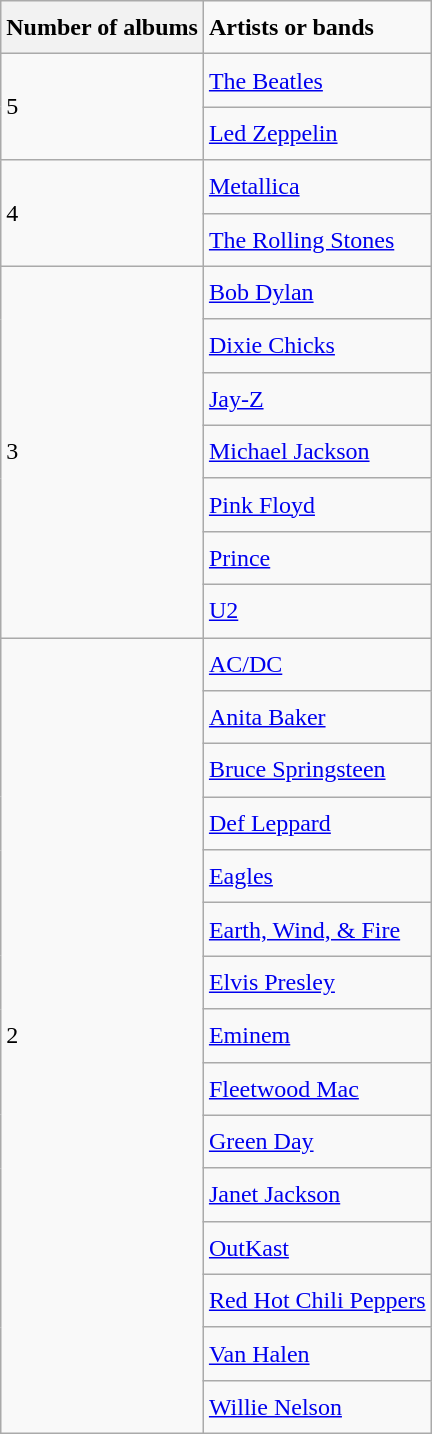<table class="wikitable sortable" style="font-size:1.00em; line-height:1.75em;">
<tr>
<th>Number of albums</th>
<td><strong>Artists or bands</strong></td>
</tr>
<tr>
<td rowspan="2">5</td>
<td><a href='#'>The Beatles</a></td>
</tr>
<tr>
<td><a href='#'>Led Zeppelin</a></td>
</tr>
<tr>
<td rowspan="2">4</td>
<td><a href='#'>Metallica</a></td>
</tr>
<tr>
<td><a href='#'>The Rolling Stones</a></td>
</tr>
<tr>
<td rowspan="7">3</td>
<td><a href='#'>Bob Dylan</a></td>
</tr>
<tr>
<td><a href='#'>Dixie Chicks</a></td>
</tr>
<tr>
<td><a href='#'>Jay-Z</a></td>
</tr>
<tr>
<td><a href='#'>Michael Jackson</a></td>
</tr>
<tr>
<td><a href='#'>Pink Floyd</a></td>
</tr>
<tr>
<td><a href='#'>Prince</a></td>
</tr>
<tr>
<td><a href='#'>U2</a></td>
</tr>
<tr>
<td rowspan="15">2</td>
<td><a href='#'>AC/DC</a></td>
</tr>
<tr>
<td><a href='#'>Anita Baker</a></td>
</tr>
<tr>
<td><a href='#'>Bruce Springsteen</a></td>
</tr>
<tr>
<td><a href='#'>Def Leppard</a></td>
</tr>
<tr>
<td><a href='#'>Eagles</a></td>
</tr>
<tr>
<td><a href='#'>Earth, Wind, & Fire</a></td>
</tr>
<tr>
<td><a href='#'>Elvis Presley</a></td>
</tr>
<tr>
<td><a href='#'>Eminem</a></td>
</tr>
<tr>
<td><a href='#'>Fleetwood Mac</a></td>
</tr>
<tr>
<td><a href='#'>Green Day</a></td>
</tr>
<tr>
<td><a href='#'>Janet Jackson</a></td>
</tr>
<tr>
<td><a href='#'>OutKast</a></td>
</tr>
<tr>
<td><a href='#'>Red Hot Chili Peppers</a></td>
</tr>
<tr>
<td><a href='#'>Van Halen</a></td>
</tr>
<tr>
<td><a href='#'>Willie Nelson</a></td>
</tr>
</table>
